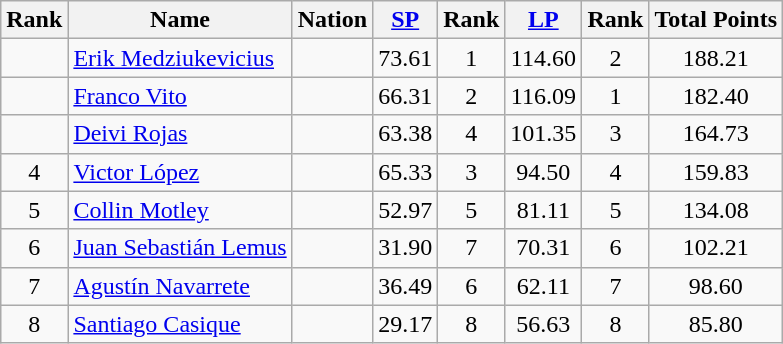<table class="wikitable sortable">
<tr>
<th>Rank</th>
<th>Name</th>
<th>Nation</th>
<th><a href='#'>SP</a></th>
<th>Rank</th>
<th><a href='#'>LP</a></th>
<th>Rank</th>
<th>Total Points</th>
</tr>
<tr align="center">
<td></td>
<td align=left><a href='#'>Erik Medziukevicius</a></td>
<td align=left></td>
<td>73.61</td>
<td>1</td>
<td>114.60</td>
<td>2</td>
<td>188.21</td>
</tr>
<tr align="center">
<td></td>
<td align=left><a href='#'>Franco Vito</a></td>
<td align=left></td>
<td>66.31</td>
<td>2</td>
<td>116.09</td>
<td>1</td>
<td>182.40</td>
</tr>
<tr align="center">
<td></td>
<td align=left><a href='#'>Deivi Rojas</a></td>
<td align=left></td>
<td>63.38</td>
<td>4</td>
<td>101.35</td>
<td>3</td>
<td>164.73</td>
</tr>
<tr align="center">
<td>4</td>
<td align=left><a href='#'>Victor López</a></td>
<td align=left></td>
<td>65.33</td>
<td>3</td>
<td>94.50</td>
<td>4</td>
<td>159.83</td>
</tr>
<tr align="center">
<td>5</td>
<td align=left><a href='#'>Collin Motley</a></td>
<td align=left></td>
<td>52.97</td>
<td>5</td>
<td>81.11</td>
<td>5</td>
<td>134.08</td>
</tr>
<tr align="center">
<td>6</td>
<td align=left><a href='#'>Juan Sebastián Lemus</a></td>
<td align=left></td>
<td>31.90</td>
<td>7</td>
<td>70.31</td>
<td>6</td>
<td>102.21</td>
</tr>
<tr align="center">
<td>7</td>
<td align=left><a href='#'>Agustín Navarrete</a></td>
<td align=left></td>
<td>36.49</td>
<td>6</td>
<td>62.11</td>
<td>7</td>
<td>98.60</td>
</tr>
<tr align="center">
<td>8</td>
<td align=left><a href='#'>Santiago Casique</a></td>
<td align=left></td>
<td>29.17</td>
<td>8</td>
<td>56.63</td>
<td>8</td>
<td>85.80</td>
</tr>
</table>
